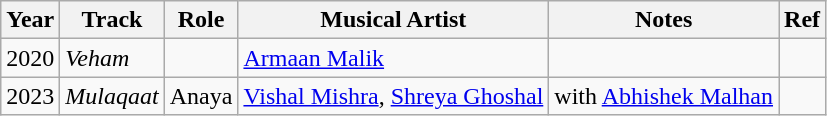<table class="wikitable plainrowheaders">
<tr style="text-align:center;">
<th scope="col">Year</th>
<th scope="col">Track</th>
<th>Role</th>
<th scope="col">Musical Artist</th>
<th>Notes</th>
<th>Ref</th>
</tr>
<tr>
<td>2020</td>
<td><em>Veham</em></td>
<td></td>
<td><a href='#'>Armaan Malik</a></td>
<td></td>
<td></td>
</tr>
<tr>
<td>2023</td>
<td><em>Mulaqaat</em></td>
<td>Anaya</td>
<td><a href='#'>Vishal Mishra</a>, <a href='#'>Shreya Ghoshal</a></td>
<td>with <a href='#'>Abhishek Malhan</a></td>
<td></td>
</tr>
</table>
